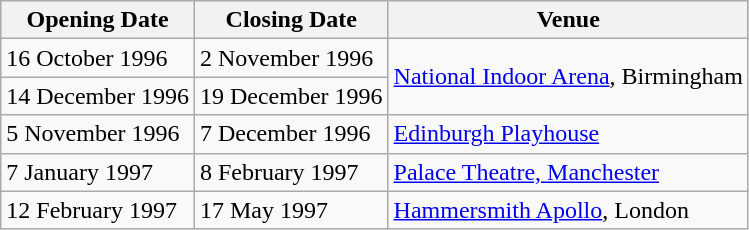<table class="wikitable">
<tr>
<th>Opening Date</th>
<th>Closing Date</th>
<th>Venue</th>
</tr>
<tr>
<td>16 October 1996</td>
<td>2 November 1996</td>
<td rowspan="2"><a href='#'>National Indoor Arena</a>, Birmingham</td>
</tr>
<tr>
<td>14 December 1996</td>
<td>19 December 1996</td>
</tr>
<tr>
<td>5 November 1996</td>
<td>7 December 1996</td>
<td><a href='#'>Edinburgh Playhouse</a></td>
</tr>
<tr>
<td>7 January 1997</td>
<td>8 February 1997</td>
<td><a href='#'>Palace Theatre, Manchester</a></td>
</tr>
<tr>
<td>12 February 1997</td>
<td>17 May 1997</td>
<td><a href='#'>Hammersmith Apollo</a>, London</td>
</tr>
</table>
